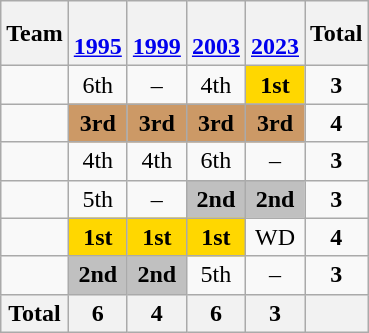<table class="wikitable" style="text-align:center">
<tr>
<th>Team</th>
<th><br><a href='#'>1995</a></th>
<th><br><a href='#'>1999</a></th>
<th><br><a href='#'>2003</a></th>
<th><br><a href='#'>2023</a></th>
<th>Total</th>
</tr>
<tr>
<td align=left></td>
<td>6th</td>
<td>–</td>
<td>4th</td>
<td bgcolor=gold><strong>1st</strong></td>
<td><strong>3</strong></td>
</tr>
<tr>
<td align=left></td>
<td bgcolor=#cc9966><strong>3rd</strong></td>
<td bgcolor=#cc9966><strong>3rd</strong></td>
<td bgcolor=#cc9966><strong>3rd</strong></td>
<td bgcolor=#cc9966><strong>3rd</strong></td>
<td><strong>4</strong></td>
</tr>
<tr>
<td align=left></td>
<td>4th</td>
<td>4th</td>
<td>6th</td>
<td>–</td>
<td><strong>3</strong></td>
</tr>
<tr>
<td align=left></td>
<td>5th</td>
<td>–</td>
<td bgcolor=silver><strong>2nd</strong></td>
<td bgcolor=silver><strong>2nd</strong></td>
<td><strong>3</strong></td>
</tr>
<tr>
<td align=left></td>
<td bgcolor=gold><strong>1st</strong></td>
<td bgcolor=gold><strong>1st</strong></td>
<td bgcolor=gold><strong>1st</strong></td>
<td>WD</td>
<td><strong>4</strong></td>
</tr>
<tr>
<td align=left></td>
<td bgcolor=silver><strong>2nd</strong></td>
<td bgcolor=silver><strong>2nd</strong></td>
<td>5th</td>
<td>–</td>
<td><strong>3</strong></td>
</tr>
<tr>
<th>Total</th>
<th>6</th>
<th>4</th>
<th>6</th>
<th>3</th>
<th></th>
</tr>
</table>
